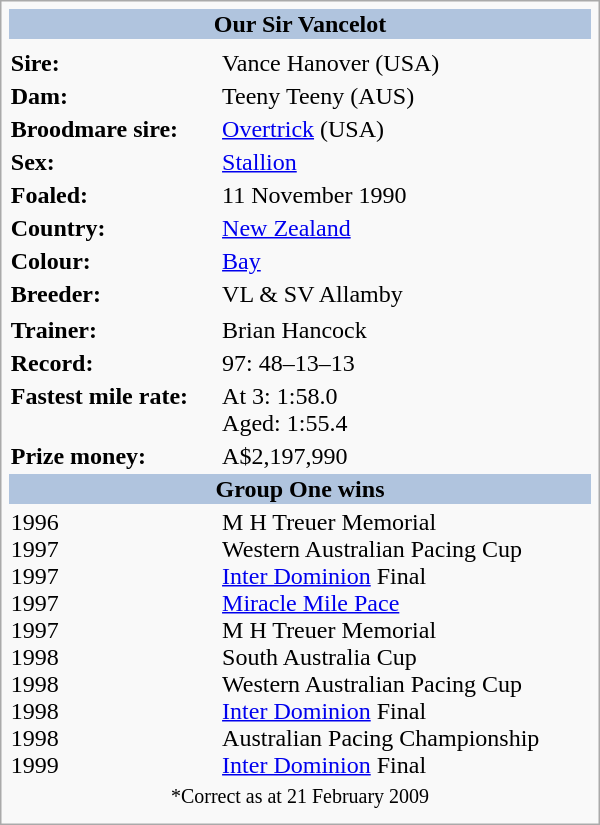<table class="infobox" style="width:25em;">
<tr style="text-align:center;">
<th colspan="2" bgcolor="#b0c4de"><strong>Our Sir Vancelot</strong></th>
</tr>
<tr>
<td colspan="2" style="text-align:center;"></td>
</tr>
<tr>
<th align="left">Sire:</th>
<td>Vance Hanover (USA)</td>
</tr>
<tr>
<th align="left">Dam:</th>
<td>Teeny Teeny (AUS)</td>
</tr>
<tr>
<th align="left">Broodmare sire:</th>
<td><a href='#'>Overtrick</a> (USA)</td>
</tr>
<tr>
<th align="left">Sex:</th>
<td><a href='#'>Stallion</a></td>
</tr>
<tr>
<th align="left">Foaled:</th>
<td>11 November 1990</td>
</tr>
<tr>
<th align="left">Country:</th>
<td><a href='#'>New Zealand</a></td>
</tr>
<tr>
<th align="left">Colour:</th>
<td><a href='#'>Bay</a></td>
</tr>
<tr>
<th align="left">Breeder:</th>
<td>VL & SV Allamby</td>
</tr>
<tr>
</tr>
<tr>
<th align="left">Trainer:</th>
<td>Brian Hancock</td>
</tr>
<tr>
<th align="left">Record:</th>
<td>97: 48–13–13</td>
</tr>
<tr>
<th align="left">Fastest mile rate:</th>
<td>At 3: 1:58.0<br>Aged: 1:55.4</td>
</tr>
<tr>
<th align="left">Prize money:</th>
<td>A$2,197,990</td>
</tr>
<tr>
<th colspan="2" bgcolor="#b0c4de"><strong>Group One wins</strong></th>
</tr>
<tr style="vertical-align: top;">
<td>1996<br>1997<br>1997<br>1997<br>1997<br>1998<br>1998<br>1998<br>1998<br>1999</td>
<td>M H Treuer Memorial<br>Western Australian Pacing Cup<br><a href='#'>Inter Dominion</a> Final<br><a href='#'>Miracle Mile Pace</a><br>M H Treuer Memorial<br>South Australia Cup<br>Western Australian Pacing Cup<br><a href='#'>Inter Dominion</a> Final<br>Australian Pacing Championship<br><a href='#'>Inter Dominion</a> Final</td>
</tr>
<tr>
<td colspan="3" style="text-align:center; font-size:smaller;">*Correct as at 21 February 2009</td>
</tr>
<tr>
<td colspan="3" style="text-align:center; font-size:smaller;"></td>
</tr>
</table>
